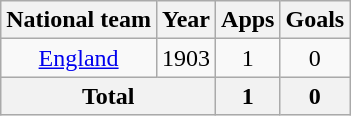<table class=wikitable style="text-align: center">
<tr>
<th>National team</th>
<th>Year</th>
<th>Apps</th>
<th>Goals</th>
</tr>
<tr>
<td><a href='#'>England</a></td>
<td>1903</td>
<td>1</td>
<td>0</td>
</tr>
<tr>
<th colspan=2>Total</th>
<th>1</th>
<th>0</th>
</tr>
</table>
